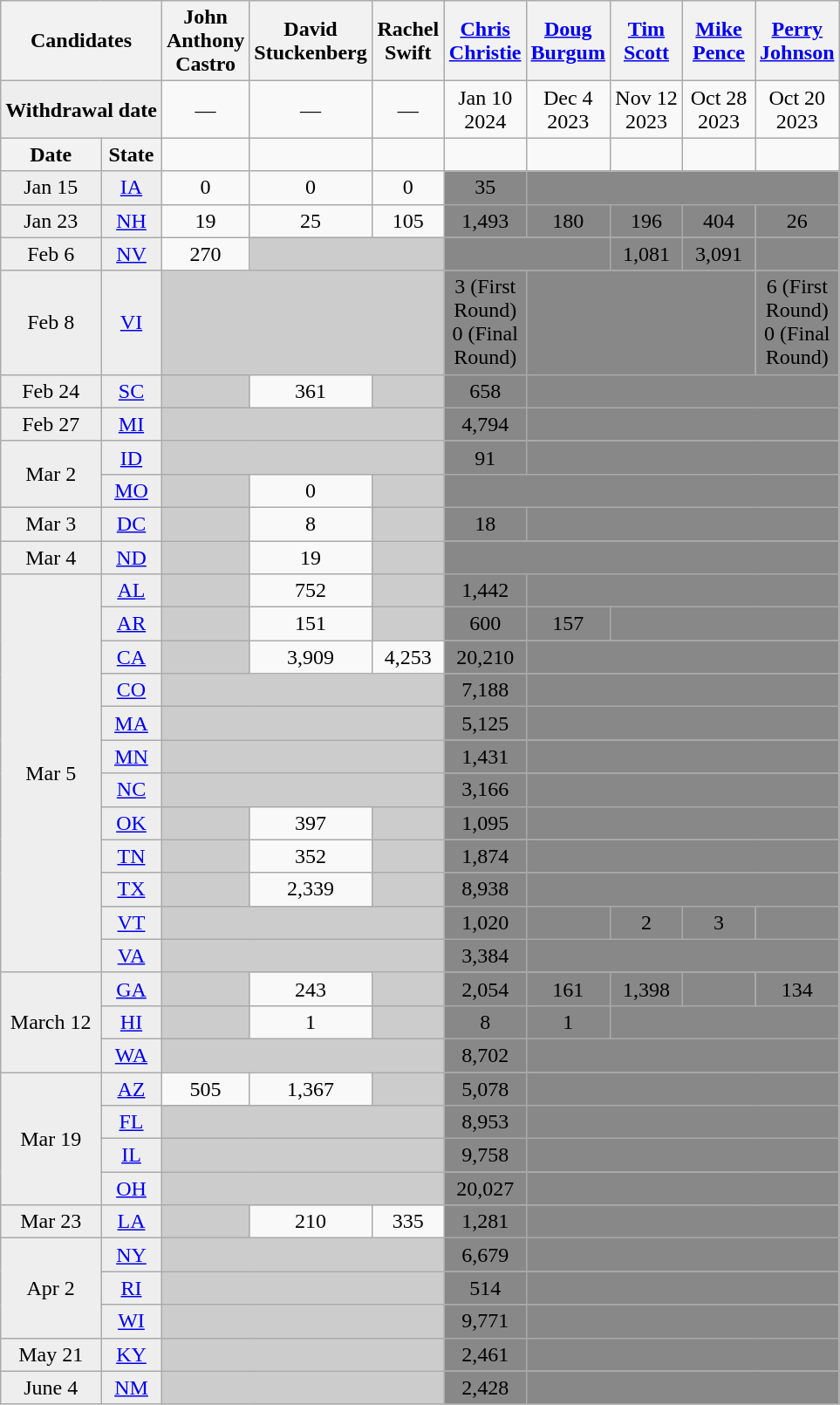<table class="wikitable" style="text-align:center">
<tr>
<th colspan="2"><strong>Candidates</strong></th>
<th scope="col" style="width:3em; text-align:center">John<br>Anthony<br>Castro</th>
<th scope="col" style="width:3em; text-align:center">David<br>Stuckenberg</th>
<th scope="col" style="width:3em; text-align:center">Rachel<br>Swift</th>
<th scope="col" style="width:3em; text-align:center"><a href='#'>Chris<br>Christie</a></th>
<th scope="col" style="width:3em; text-align:center"><a href='#'>Doug<br>Burgum</a></th>
<th scope="col" style="width:3em; text-align:center"><a href='#'>Tim<br>Scott</a></th>
<th scope="col" style="width:3em; text-align:center"><a href='#'>Mike<br>Pence</a></th>
<th scope="col" style="width:3em; text-align:center"><a href='#'>Perry<br>Johnson</a></th>
</tr>
<tr>
<th colspan="2" style="background:#eee; text-align:center;">Withdrawal date</th>
<td>— </td>
<td>— </td>
<td>— </td>
<td>Jan 10<br>2024 </td>
<td>Dec 4<br>2023 </td>
<td>Nov 12<br>2023 </td>
<td>Oct 28<br>2023 </td>
<td>Oct 20<br>2023 </td>
</tr>
<tr>
<th>Date</th>
<th>State</th>
<td></td>
<td></td>
<td></td>
<td></td>
<td></td>
<td></td>
<td></td>
<td></td>
</tr>
<tr>
<td style="background:#eee; text-align:center;">Jan 15</td>
<td style="background:#eee; text-align:center;"><a href='#'>IA</a></td>
<td>0 </td>
<td>0 </td>
<td>0 </td>
<td style="background:#888;">35 </td>
<td colspan=4 style="background:#888;"></td>
</tr>
<tr>
<td style="background:#eee; text-align:center;">Jan 23</td>
<td style="background:#eee; text-align:center;"><a href='#'>NH</a><br></td>
<td>19 </td>
<td>25 </td>
<td>105 </td>
<td style="background:#888;">1,493 </td>
<td style="background:#888;">180 </td>
<td style="background:#888;">196 </td>
<td style="background:#888;">404 </td>
<td style="background:#888;">26 </td>
</tr>
<tr>
<td style="background:#eee; text-align:center;">Feb 6</td>
<td style="background:#eee; text-align:center;"><a href='#'>NV</a><br></td>
<td>270</td>
<td colspan=2 style="background:#ccc;"></td>
<td colspan=2 style="background:#888;"></td>
<td style="background:#888;">1,081 </td>
<td style="background:#888;">3,091 </td>
<td style="background:#888;"></td>
</tr>
<tr>
<td style="background:#eee; text-align:center;">Feb 8</td>
<td style="background:#eee; text-align:center;"><a href='#'>VI</a></td>
<td colspan=3 style="background:#ccc;"></td>
<td style="background:#888;">3 (First Round)<br>0 (Final Round)</td>
<td colspan=3 style="background:#888;"></td>
<td style="background:#888;">6 (First Round)<br>0 (Final Round)</td>
</tr>
<tr>
<td style="background:#eee; text-align:center;">Feb 24</td>
<td style="background:#eee; text-align:center;"><a href='#'>SC</a><br></td>
<td style="background:#ccc;"></td>
<td>361</td>
<td style="background:#ccc;"></td>
<td style="background:#888;">658</td>
<td colspan=4 style="background:#888;"></td>
</tr>
<tr>
<td style="background:#eee; text-align:center;">Feb 27</td>
<td style="background:#eee; text-align:center;"><a href='#'>MI</a><br></td>
<td colspan=3 style="background:#ccc;"></td>
<td style="background:#888;">4,794</td>
<td colspan=4 style="background:#888;"></td>
</tr>
<tr>
<td rowspan="2" style="background:#eee; text-align:center;">Mar 2</td>
<td style="background:#eee; text-align:center;"><a href='#'>ID</a><br></td>
<td colspan=3 style="background:#ccc;"></td>
<td style="background:#888;">91</td>
<td colspan=4 style="background:#888;"></td>
</tr>
<tr>
<td style="background:#eee; text-align:center;"><a href='#'>MO</a><br></td>
<td style="background:#ccc;"></td>
<td>0</td>
<td style="background:#ccc;"></td>
<td colspan=5 style="background:#888;"></td>
</tr>
<tr>
<td style="background:#eee; text-align:center;">Mar 3</td>
<td style="background:#eee; text-align:center;"><a href='#'>DC</a><br></td>
<td style="background:#ccc;"></td>
<td>8</td>
<td style="background:#ccc;"></td>
<td style="background:#888;">18</td>
<td colspan=4 style="background:#888;"></td>
</tr>
<tr>
<td style="background:#eee; text-align:center;">Mar 4</td>
<td style="background:#eee; text-align:center;"><a href='#'>ND</a><br></td>
<td style="background:#ccc;"></td>
<td>19</td>
<td style="background:#ccc;"></td>
<td colspan=5 style="background:#888;"></td>
</tr>
<tr>
<td rowspan="12" style="background:#eee; text-align:center;">Mar 5</td>
<td style="background:#eee; text-align:center;"><a href='#'>AL</a><br></td>
<td style="background:#ccc;"></td>
<td>752</td>
<td style="background:#ccc;"></td>
<td style="background:#888;">1,442</td>
<td colspan=4 style="background:#888;"></td>
</tr>
<tr>
<td style="background:#eee; text-align:center;"><a href='#'>AR</a><br></td>
<td style="background:#ccc;"></td>
<td>151</td>
<td style="background:#ccc;"></td>
<td style="background:#888;">600</td>
<td style="background:#888;">157</td>
<td colspan=3 style="background:#888;"></td>
</tr>
<tr>
<td style="background:#eee; text-align:center;"><a href='#'>CA</a><br></td>
<td style="background:#ccc;"></td>
<td>3,909</td>
<td>4,253</td>
<td style="background:#888;">20,210</td>
<td colspan=4 style="background:#888;"></td>
</tr>
<tr>
<td style="background:#eee; text-align:center;"><a href='#'>CO</a><br></td>
<td colspan=3 style="background:#ccc;"></td>
<td style="background:#888;">7,188</td>
<td colspan=4 style="background:#888;"></td>
</tr>
<tr>
<td style="background:#eee; text-align:center;"><a href='#'>MA</a><br></td>
<td colspan=3 style="background:#ccc;"></td>
<td style="background:#888;">5,125</td>
<td colspan=4 style="background:#888;"></td>
</tr>
<tr>
<td style="background:#eee; text-align:center;"><a href='#'>MN</a><br></td>
<td colspan=3 style="background:#ccc;"></td>
<td style="background:#888;">1,431</td>
<td colspan=4 style="background:#888;"></td>
</tr>
<tr>
<td style="background:#eee; text-align:center;"><a href='#'>NC</a><br></td>
<td colspan=3 style="background:#ccc;"></td>
<td style="background:#888;">3,166</td>
<td colspan=4 style="background:#888;"></td>
</tr>
<tr>
<td style="background:#eee; text-align:center;"><a href='#'>OK</a><br></td>
<td style="background:#ccc;"></td>
<td>397</td>
<td style="background:#ccc;"></td>
<td style="background:#888;">1,095</td>
<td colspan=4 style="background:#888;"></td>
</tr>
<tr>
<td style="background:#eee; text-align:center;"><a href='#'>TN</a><br></td>
<td style="background:#ccc;"></td>
<td>352</td>
<td style="background:#ccc;"></td>
<td style="background:#888;">1,874</td>
<td colspan=4 style="background:#888;"></td>
</tr>
<tr>
<td style="background:#eee; text-align:center;"><a href='#'>TX</a><br></td>
<td style="background:#ccc;"></td>
<td>2,339</td>
<td style="background:#ccc;"></td>
<td style="background:#888;">8,938</td>
<td colspan=4 style="background:#888;"></td>
</tr>
<tr>
<td style="background:#eee; text-align:center;"><a href='#'>VT</a><br></td>
<td colspan=3 style="background:#ccc;"></td>
<td style="background:#888;">1,020</td>
<td style="background:#888;"></td>
<td style="background:#888;">2</td>
<td style="background:#888;">3</td>
<td style="background:#888;"></td>
</tr>
<tr>
<td style="background:#eee; text-align:center;"><a href='#'>VA</a><br></td>
<td colspan=3 style="background:#ccc;"></td>
<td style="background:#888;">3,384</td>
<td colspan=4 style="background:#888;"></td>
</tr>
<tr>
<td rowspan="3" style="background:#eee; text-align:center;">March 12</td>
<td style="background:#eee; text-align:center;"><a href='#'>GA</a><br></td>
<td style="background:#ccc;"></td>
<td>243 </td>
<td style="background:#ccc;"></td>
<td style="background:#888;">2,054</td>
<td style="background:#888;">161</td>
<td style="background:#888;">1,398 </td>
<td style="background:#888;"></td>
<td style="background:#888;">134</td>
</tr>
<tr>
<td style="background:#eee; text-align:center;"><a href='#'>HI</a><br></td>
<td style="background:#ccc;"></td>
<td>1 </td>
<td style="background:#ccc;"></td>
<td style="background:#888;">8</td>
<td style="background:#888;">1</td>
<td colspan=3 style="background:#888;"></td>
</tr>
<tr>
<td style="background:#eee; text-align:center;"><a href='#'>WA</a><br></td>
<td colspan=3 style="background:#ccc;"></td>
<td style="background:#888;">8,702</td>
<td colspan=4 style="background:#888;"></td>
</tr>
<tr>
<td rowspan="4" style="background:#eee; text-align:center;">Mar 19</td>
<td style="background:#eee; text-align:center;"><a href='#'>AZ</a><br></td>
<td>505 </td>
<td>1,367 </td>
<td style="background:#ccc;"></td>
<td style="background:#888;">5,078 </td>
<td colspan=4 style="background:#888;"></td>
</tr>
<tr>
<td style="background:#eee; text-align:center;"><a href='#'>FL</a><br></td>
<td colspan=3 style="background:#ccc;"></td>
<td style="background:#888;">8,953</td>
<td colspan=4 style="background:#888;"></td>
</tr>
<tr>
<td style="background:#eee; text-align:center;"><a href='#'>IL</a><br></td>
<td colspan=3 style="background:#ccc;"></td>
<td style="background:#888;">9,758 </td>
<td colspan=4 style="background:#888;"></td>
</tr>
<tr>
<td style="background:#eee; text-align:center;"><a href='#'>OH</a><br></td>
<td colspan=3 style="background:#ccc;"></td>
<td style="background:#888;">20,027</td>
<td colspan=4 style="background:#888;"></td>
</tr>
<tr>
<td rowspan="1" style="background:#eee; text-align:center;">Mar 23</td>
<td style="background:#eee; text-align:center;"><a href='#'>LA</a><br></td>
<td style="background:#ccc;"></td>
<td>210</td>
<td>335 </td>
<td style="background:#888;">1,281</td>
<td colspan=4 style="background:#888;"></td>
</tr>
<tr>
<td rowspan="3" style="background:#eee; text-align:center;">Apr 2</td>
<td style="background:#eee; text-align:center;"><a href='#'>NY</a><br></td>
<td colspan=3 style="background:#ccc;"></td>
<td style="background:#888;">6,679 </td>
<td colspan=4 style="background:#888;"></td>
</tr>
<tr>
<td style="background:#eee; text-align:center;"><a href='#'>RI</a><br></td>
<td colspan=3 style="background:#ccc;"></td>
<td style="background:#888;">514</td>
<td colspan=4 style="background:#888;"></td>
</tr>
<tr>
<td style="background:#eee; text-align:center;"><a href='#'>WI</a><br></td>
<td colspan=3 style="background:#ccc;"></td>
<td style="background:#888;">9,771 </td>
<td colspan=4 style="background:#888;"></td>
</tr>
<tr>
<td style="background:#eee; text-align:center;">May 21</td>
<td style="background:#eee; text-align:center;"><a href='#'>KY</a><br></td>
<td colspan=3 style="background:#ccc;"></td>
<td style="background:#888;">2,461</td>
<td colspan=4 style="background:#888;"></td>
</tr>
<tr>
<td style="background:#eee; text-align:center;">June 4</td>
<td style="background:#eee; text-align:center;"><a href='#'>NM</a><br></td>
<td colspan=3 style="background:#ccc;"></td>
<td style="background:#888;">2,428</td>
<td colspan=4 style="background:#888;"></td>
</tr>
</table>
